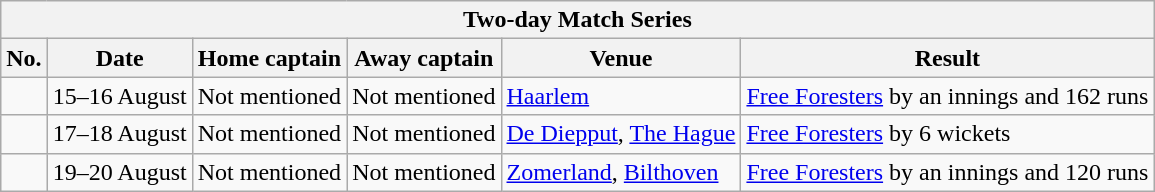<table class="wikitable">
<tr>
<th colspan="9">Two-day Match Series</th>
</tr>
<tr>
<th>No.</th>
<th>Date</th>
<th>Home captain</th>
<th>Away captain</th>
<th>Venue</th>
<th>Result</th>
</tr>
<tr>
<td></td>
<td>15–16 August</td>
<td>Not mentioned</td>
<td>Not mentioned</td>
<td><a href='#'>Haarlem</a></td>
<td><a href='#'>Free Foresters</a> by an innings and 162 runs</td>
</tr>
<tr>
<td></td>
<td>17–18 August</td>
<td>Not mentioned</td>
<td>Not mentioned</td>
<td><a href='#'>De Diepput</a>, <a href='#'>The Hague</a></td>
<td><a href='#'>Free Foresters</a> by 6 wickets</td>
</tr>
<tr>
<td></td>
<td>19–20 August</td>
<td>Not mentioned</td>
<td>Not mentioned</td>
<td><a href='#'>Zomerland</a>, <a href='#'>Bilthoven</a></td>
<td><a href='#'>Free Foresters</a> by an innings and 120 runs</td>
</tr>
</table>
